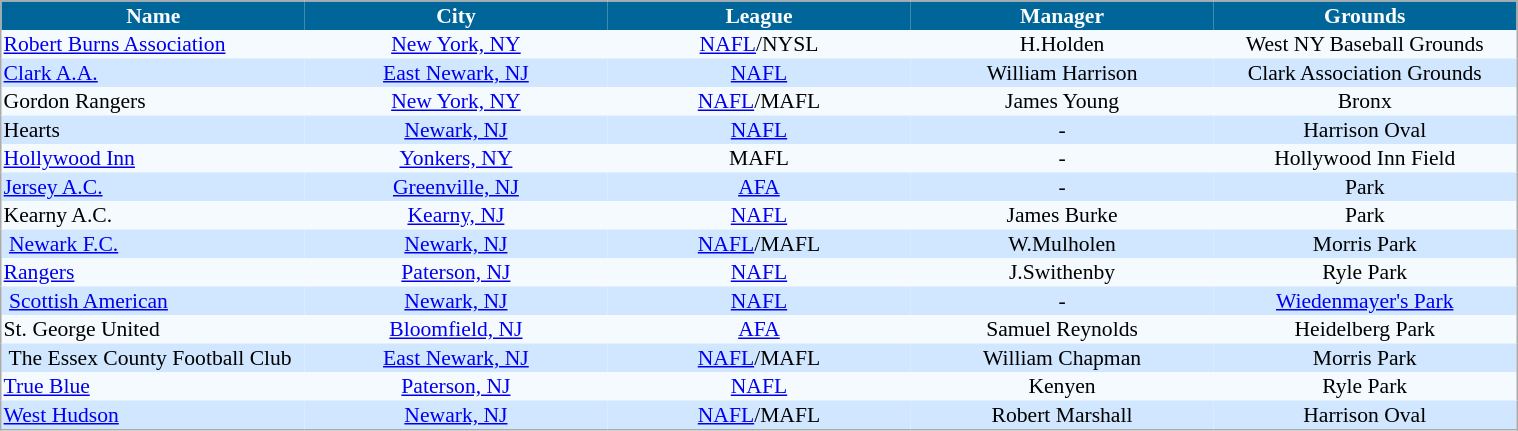<table align=center cellpadding="1" cellspacing="0" style="background: #f9f9f9; border: 1px #aaa solid; border-collapse: collapse; font-size: 90%;" width=80%>
<tr align=center bgcolor=#006699 style="color:white;">
<th width=20% colspan=1>Name</th>
<th width=20% colspan=1>City</th>
<th width=20% colspan=1>League</th>
<th width=20% colspan=1>Manager</th>
<th width=20% colspan=1>Grounds</th>
</tr>
<tr align=center bgcolor=#F5FAFF>
<td align=left><a href='#'>Robert Burns Association</a></td>
<td><a href='#'>New York, NY</a></td>
<td><a href='#'>NAFL</a>/NYSL</td>
<td>H.Holden</td>
<td>West NY Baseball Grounds</td>
</tr>
<tr align=center bgcolor=#D0E7FF>
<td align=left><a href='#'>Clark A.A.</a></td>
<td><a href='#'>East Newark, NJ</a></td>
<td><a href='#'>NAFL</a></td>
<td>William Harrison</td>
<td>Clark Association Grounds</td>
</tr>
<tr align=center bgcolor=#F5FAFF>
<td align=left>Gordon Rangers</td>
<td><a href='#'>New York, NY</a></td>
<td><a href='#'>NAFL</a>/MAFL</td>
<td>James Young</td>
<td>Bronx</td>
</tr>
<tr align=center bgcolor=#D0E7FF>
<td align=left>Hearts</td>
<td><a href='#'>Newark, NJ</a></td>
<td><a href='#'>NAFL</a></td>
<td>-</td>
<td>Harrison Oval</td>
</tr>
<tr align=center bgcolor=#F5FAFF>
<td align=left><a href='#'>Hollywood Inn</a></td>
<td><a href='#'>Yonkers, NY</a></td>
<td>MAFL</td>
<td>-</td>
<td>Hollywood Inn Field</td>
</tr>
<tr align=center bgcolor=#D0E7FF>
<td align=left><a href='#'>Jersey A.C.</a></td>
<td><a href='#'>Greenville, NJ</a></td>
<td><a href='#'>AFA</a></td>
<td>-</td>
<td>Park</td>
</tr>
<tr align=center bgcolor=#F5FAFF>
<td align=left>Kearny A.C.</td>
<td><a href='#'>Kearny, NJ</a></td>
<td><a href='#'>NAFL</a></td>
<td>James Burke</td>
<td>Park</td>
</tr>
<tr align=center bgcolor=#D0E7FF>
<td align=left> <a href='#'>Newark F.C.</a></td>
<td><a href='#'>Newark, NJ</a></td>
<td><a href='#'>NAFL</a>/MAFL</td>
<td>W.Mulholen</td>
<td>Morris Park</td>
</tr>
<tr align=center bgcolor=#F5FAFF>
<td align=left><a href='#'>Rangers</a></td>
<td><a href='#'>Paterson, NJ</a></td>
<td><a href='#'>NAFL</a></td>
<td>J.Swithenby</td>
<td>Ryle Park</td>
</tr>
<tr align=center bgcolor=#D0E7FF>
<td align=left> <a href='#'>Scottish American</a></td>
<td><a href='#'>Newark, NJ</a></td>
<td><a href='#'>NAFL</a></td>
<td>-</td>
<td><a href='#'>Wiedenmayer's Park</a></td>
</tr>
<tr align=center bgcolor=#F5FAFF>
<td align=left>St. George United</td>
<td><a href='#'>Bloomfield, NJ</a></td>
<td><a href='#'>AFA</a></td>
<td>Samuel Reynolds</td>
<td>Heidelberg Park</td>
</tr>
<tr align=center bgcolor=#D0E7FF>
<td align=left> The Essex County Football Club</td>
<td><a href='#'>East Newark, NJ</a></td>
<td><a href='#'>NAFL</a>/MAFL</td>
<td>William Chapman</td>
<td>Morris Park</td>
</tr>
<tr align=center bgcolor=#F5FAFF>
<td align=left><a href='#'>True Blue</a></td>
<td><a href='#'>Paterson, NJ</a></td>
<td><a href='#'>NAFL</a></td>
<td>Kenyen</td>
<td>Ryle Park</td>
</tr>
<tr align=center bgcolor=#D0E7FF>
<td align=left><a href='#'>West Hudson</a></td>
<td><a href='#'>Newark, NJ</a></td>
<td><a href='#'>NAFL</a>/MAFL</td>
<td>Robert Marshall</td>
<td>Harrison Oval</td>
</tr>
<tr align=center bgcolor=#F5FAFF>
</tr>
</table>
